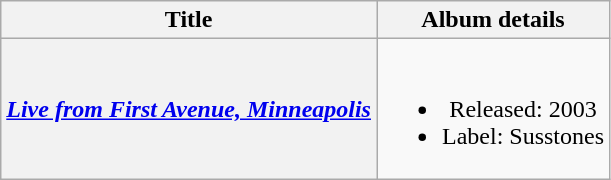<table class="wikitable plainrowheaders" style="text-align:center;">
<tr>
<th scope="col">Title</th>
<th scope="col">Album details</th>
</tr>
<tr>
<th scope="row"><em><a href='#'>Live from First Avenue, Minneapolis</a></em></th>
<td><br><ul><li>Released: 2003</li><li>Label: Susstones</li></ul></td>
</tr>
</table>
